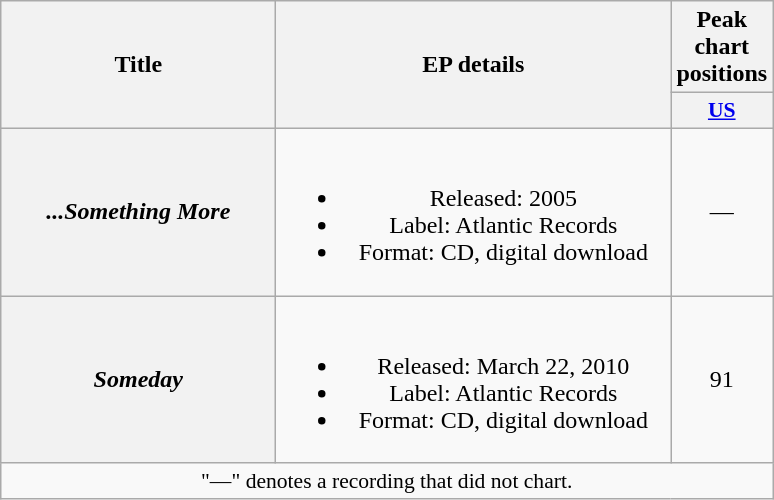<table class="wikitable plainrowheaders" style="text-align:center;">
<tr>
<th scope="col" rowspan="2" style="width:11em;">Title</th>
<th scope="col" rowspan="2" style="width:16em;">EP details</th>
<th scope="col" colspan="1">Peak chart positions</th>
</tr>
<tr>
<th style="width:3em;font-size:90%;"><a href='#'>US</a><br></th>
</tr>
<tr>
<th scope="row"><em>...Something More</em></th>
<td><br><ul><li>Released: 2005</li><li>Label: Atlantic Records</li><li>Format: CD, digital download</li></ul></td>
<td>—</td>
</tr>
<tr>
<th scope="row"><em>Someday</em></th>
<td><br><ul><li>Released: March 22, 2010</li><li>Label: Atlantic Records</li><li>Format: CD, digital download</li></ul></td>
<td>91</td>
</tr>
<tr>
<td colspan="13" style="font-size:90%">"—" denotes a recording that did not chart.</td>
</tr>
</table>
